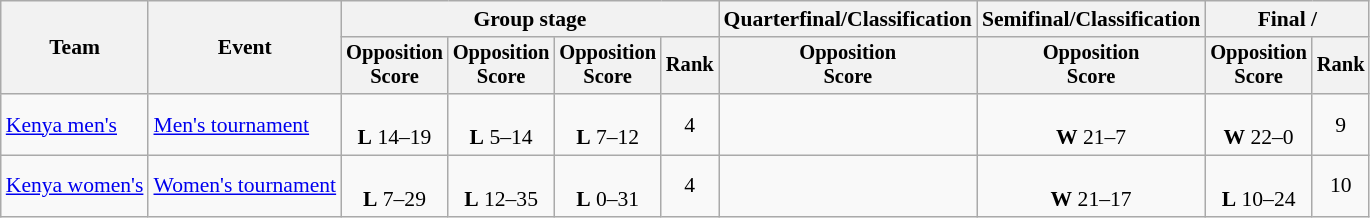<table class=wikitable style=font-size:90%;text-align:center>
<tr>
<th rowspan=2>Team</th>
<th rowspan=2>Event</th>
<th colspan=4>Group stage</th>
<th>Quarterfinal/Classification</th>
<th>Semifinal/Classification</th>
<th colspan=2>Final / </th>
</tr>
<tr style=font-size:95%>
<th>Opposition<br>Score</th>
<th>Opposition<br>Score</th>
<th>Opposition<br>Score</th>
<th>Rank</th>
<th>Opposition<br>Score</th>
<th>Opposition<br>Score</th>
<th>Opposition<br>Score</th>
<th>Rank</th>
</tr>
<tr>
<td align=left><a href='#'>Kenya men's</a></td>
<td align=left><a href='#'>Men's tournament</a></td>
<td><br><strong>L</strong> 14–19</td>
<td><br><strong>L</strong> 5–14</td>
<td><br><strong>L</strong> 7–12</td>
<td>4</td>
<td></td>
<td><br><strong>W</strong> 21–7</td>
<td><br><strong>W</strong> 22–0</td>
<td>9</td>
</tr>
<tr>
<td align=left><a href='#'>Kenya women's</a></td>
<td align=left><a href='#'>Women's tournament</a></td>
<td><br><strong>L</strong> 7–29</td>
<td><br><strong>L</strong> 12–35</td>
<td><br><strong>L</strong> 0–31</td>
<td>4</td>
<td></td>
<td><br><strong>W</strong> 21–17</td>
<td><br><strong>L</strong> 10–24</td>
<td>10</td>
</tr>
</table>
